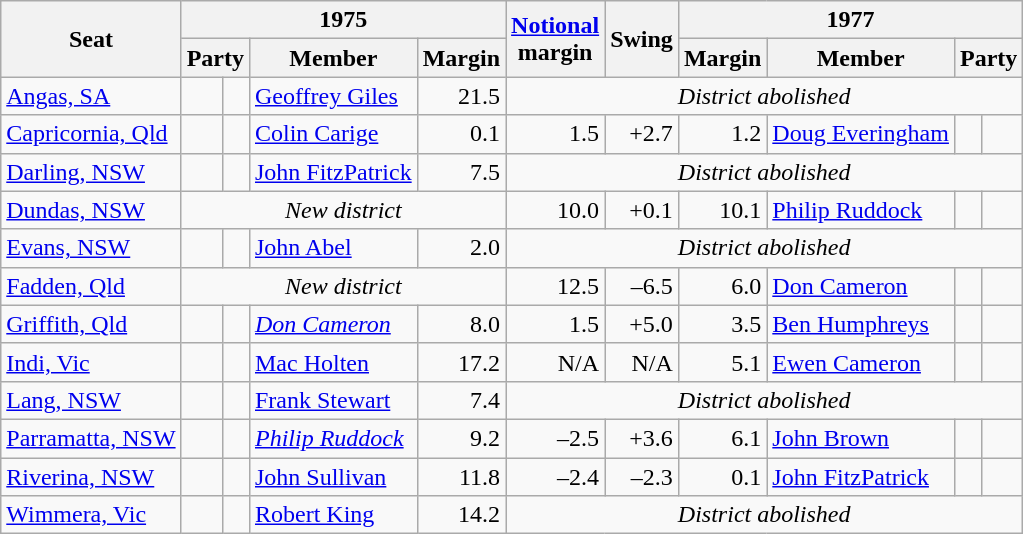<table class="wikitable sortable">
<tr>
<th rowspan="2">Seat</th>
<th colspan="4">1975</th>
<th rowspan="2"><a href='#'>Notional</a><br>margin</th>
<th rowspan="2">Swing</th>
<th colspan="4">1977</th>
</tr>
<tr>
<th colspan="2">Party</th>
<th>Member</th>
<th>Margin</th>
<th>Margin</th>
<th>Member</th>
<th colspan="2">Party</th>
</tr>
<tr>
<td><a href='#'>Angas, SA</a></td>
<td> </td>
<td></td>
<td><a href='#'>Geoffrey Giles</a></td>
<td align=right>21.5</td>
<td colspan=6 align=center><em>District abolished</em></td>
</tr>
<tr>
<td><a href='#'>Capricornia, Qld</a></td>
<td> </td>
<td></td>
<td><a href='#'>Colin Carige</a></td>
<td align=right>0.1</td>
<td align=right>1.5</td>
<td align=right>+2.7</td>
<td align=right>1.2</td>
<td><a href='#'>Doug Everingham</a></td>
<td></td>
<td> </td>
</tr>
<tr>
<td><a href='#'>Darling, NSW</a></td>
<td> </td>
<td></td>
<td><a href='#'>John FitzPatrick</a></td>
<td align=right>7.5</td>
<td colspan=6 align=center><em>District abolished</em></td>
</tr>
<tr>
<td><a href='#'>Dundas, NSW</a></td>
<td colspan=4 align=center><em>New district</em></td>
<td align=right>10.0</td>
<td align=right>+0.1</td>
<td align=right>10.1</td>
<td><a href='#'>Philip Ruddock</a></td>
<td></td>
<td> </td>
</tr>
<tr>
<td><a href='#'>Evans, NSW</a></td>
<td> </td>
<td></td>
<td><a href='#'>John Abel</a></td>
<td align=right>2.0</td>
<td colspan=6 align=center><em>District abolished</em></td>
</tr>
<tr>
<td><a href='#'>Fadden, Qld</a></td>
<td colspan=4 align=center><em>New district</em></td>
<td align=right>12.5</td>
<td align=right>–6.5</td>
<td align=right>6.0</td>
<td><a href='#'>Don Cameron</a></td>
<td></td>
<td> </td>
</tr>
<tr>
<td><a href='#'>Griffith, Qld</a></td>
<td> </td>
<td></td>
<td><em><a href='#'>Don Cameron</a></em></td>
<td align=right>8.0</td>
<td align=right>1.5</td>
<td align=right>+5.0</td>
<td align=right>3.5</td>
<td><a href='#'>Ben Humphreys</a></td>
<td></td>
<td> </td>
</tr>
<tr>
<td><a href='#'>Indi, Vic</a></td>
<td> </td>
<td></td>
<td><a href='#'>Mac Holten</a></td>
<td align=right>17.2</td>
<td align=right>N/A</td>
<td align=right>N/A</td>
<td align=right>5.1</td>
<td><a href='#'>Ewen Cameron</a></td>
<td></td>
<td> </td>
</tr>
<tr>
<td><a href='#'>Lang, NSW</a></td>
<td> </td>
<td></td>
<td><a href='#'>Frank Stewart</a></td>
<td align=right>7.4</td>
<td colspan=6 align=center><em>District abolished</em></td>
</tr>
<tr>
<td><a href='#'>Parramatta, NSW</a></td>
<td> </td>
<td></td>
<td><em><a href='#'>Philip Ruddock</a></em></td>
<td align=right>9.2</td>
<td align=right>–2.5</td>
<td align=right>+3.6</td>
<td align=right>6.1</td>
<td><a href='#'>John Brown</a></td>
<td></td>
<td> </td>
</tr>
<tr>
<td><a href='#'>Riverina, NSW</a></td>
<td> </td>
<td></td>
<td><a href='#'>John Sullivan</a></td>
<td align=right>11.8</td>
<td align=right>–2.4</td>
<td align=right>–2.3</td>
<td align=right>0.1</td>
<td><a href='#'>John FitzPatrick</a></td>
<td></td>
<td> </td>
</tr>
<tr>
<td><a href='#'>Wimmera, Vic</a></td>
<td> </td>
<td></td>
<td><a href='#'>Robert King</a></td>
<td align=right>14.2</td>
<td colspan=6 align=center><em>District abolished</em></td>
</tr>
</table>
